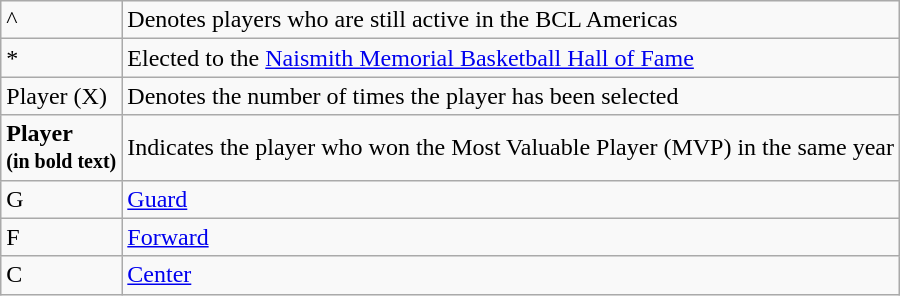<table class="wikitable sortable">
<tr>
<td>^</td>
<td>Denotes players who are still active in the BCL Americas</td>
</tr>
<tr>
<td>*</td>
<td>Elected to the <a href='#'>Naismith Memorial Basketball Hall of Fame</a></td>
</tr>
<tr>
<td>Player (X)</td>
<td>Denotes the number of times the player has been selected</td>
</tr>
<tr>
<td><strong>Player</strong><br><strong><small>(in bold text)</small></strong></td>
<td>Indicates the player who won the Most Valuable Player (MVP) in the same year</td>
</tr>
<tr>
<td>G</td>
<td><a href='#'>Guard</a></td>
</tr>
<tr>
<td>F</td>
<td><a href='#'>Forward</a></td>
</tr>
<tr>
<td>C</td>
<td><a href='#'>Center</a></td>
</tr>
</table>
